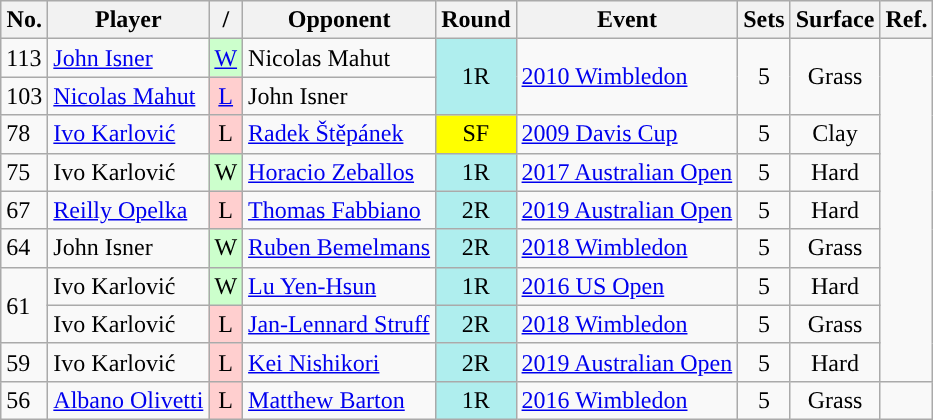<table class="sortable nowrap wikitable">
<tr style="background:#efefef;">
<th scope="col">No.</th>
<th scope="col">Player</th>
<th scope="col">/</th>
<th scope="col">Opponent</th>
<th scope="col">Round</th>
<th scope="col">Event</th>
<th scope="col">Sets</th>
<th scope="col">Surface</th>
<th scope="col" class=unsortable>Ref.</th>
</tr>
<tr>
<td>113</td>
<td> <a href='#'>John Isner</a></td>
<td style="text-align:center;; background:#CCFFCC""><a href='#'>W</a></td>
<td> Nicolas Mahut</td>
<td style="background:#afeeee; text-align:center;" rowspan=2>1R</td>
<td rowspan="2"><a href='#'>2010 Wimbledon</a></td>
<td rowspan="2" style="text-align:center">5</td>
<td rowspan="2" style="text-align:center">Grass</td>
<td rowspan="9"></td>
</tr>
<tr>
<td>103</td>
<td> <a href='#'>Nicolas Mahut</a></td>
<td style="text-align:center;; background:#FFCFCF""><a href='#'>L</a></td>
<td> John Isner</td>
</tr>
<tr>
<td>78</td>
<td> <a href='#'>Ivo Karlović</a></td>
<td style="text-align:center;; background:#FFCFCF"">L</td>
<td> <a href='#'>Radek Štěpánek</a></td>
<td bgcolor=yellow style="text-align:center;">SF</td>
<td><a href='#'>2009 Davis Cup</a></td>
<td style="text-align:center">5</td>
<td style="text-align:center">Clay</td>
</tr>
<tr>
<td>75</td>
<td> Ivo Karlović</td>
<td style="text-align:center;; background:#CCFFCC"">W</td>
<td> <a href='#'>Horacio Zeballos</a></td>
<td style="background:#afeeee; text-align:center";">1R</td>
<td><a href='#'>2017 Australian Open</a></td>
<td style="text-align:center">5</td>
<td style="text-align:center">Hard</td>
</tr>
<tr>
<td>67</td>
<td> <a href='#'>Reilly Opelka</a></td>
<td style="text-align:center;; background:#FFCFCF"">L</td>
<td> <a href='#'>Thomas Fabbiano</a></td>
<td style="background:#afeeee; text-align:center";">2R</td>
<td><a href='#'>2019 Australian Open</a></td>
<td style="text-align:center">5</td>
<td style="text-align:center">Hard</td>
</tr>
<tr>
<td>64</td>
<td> John Isner</td>
<td style="text-align:center;; background:#CCFFCC"">W</td>
<td> <a href='#'>Ruben Bemelmans</a></td>
<td style="background:#afeeee; text-align:center";">2R</td>
<td><a href='#'>2018 Wimbledon</a></td>
<td style="text-align:center">5</td>
<td style="text-align:center">Grass</td>
</tr>
<tr>
<td rowspan="2">61</td>
<td> Ivo Karlović</td>
<td style="text-align:center;; background:#CCFFCC"">W</td>
<td> <a href='#'>Lu Yen-Hsun</a></td>
<td style="background:#afeeee; text-align:center";">1R</td>
<td><a href='#'>2016 US Open</a></td>
<td style="text-align:center">5</td>
<td style="text-align:center">Hard</td>
</tr>
<tr>
<td> Ivo Karlović</td>
<td style="text-align:center;; background:#FFCFCF"">L</td>
<td> <a href='#'>Jan-Lennard Struff</a></td>
<td style="background:#afeeee; text-align:center";">2R</td>
<td><a href='#'>2018 Wimbledon</a></td>
<td style="text-align:center">5</td>
<td style="text-align:center">Grass</td>
</tr>
<tr>
<td>59</td>
<td> Ivo Karlović</td>
<td style="text-align:center;; background:#FFCFCF"">L</td>
<td> <a href='#'>Kei Nishikori</a></td>
<td style="background:#afeeee; text-align:center";">2R</td>
<td><a href='#'>2019 Australian Open</a></td>
<td style="text-align:center">5</td>
<td style="text-align:center">Hard</td>
</tr>
<tr>
<td>56</td>
<td> <a href='#'>Albano Olivetti</a></td>
<td style="text-align:center;; background:#FFCFCF"">L</td>
<td> <a href='#'>Matthew Barton</a></td>
<td style="background:#afeeee; text-align:center";">1R</td>
<td><a href='#'>2016 Wimbledon</a></td>
<td style="text-align:center">5</td>
<td style="text-align:center">Grass</td>
<td></td>
</tr>
</table>
